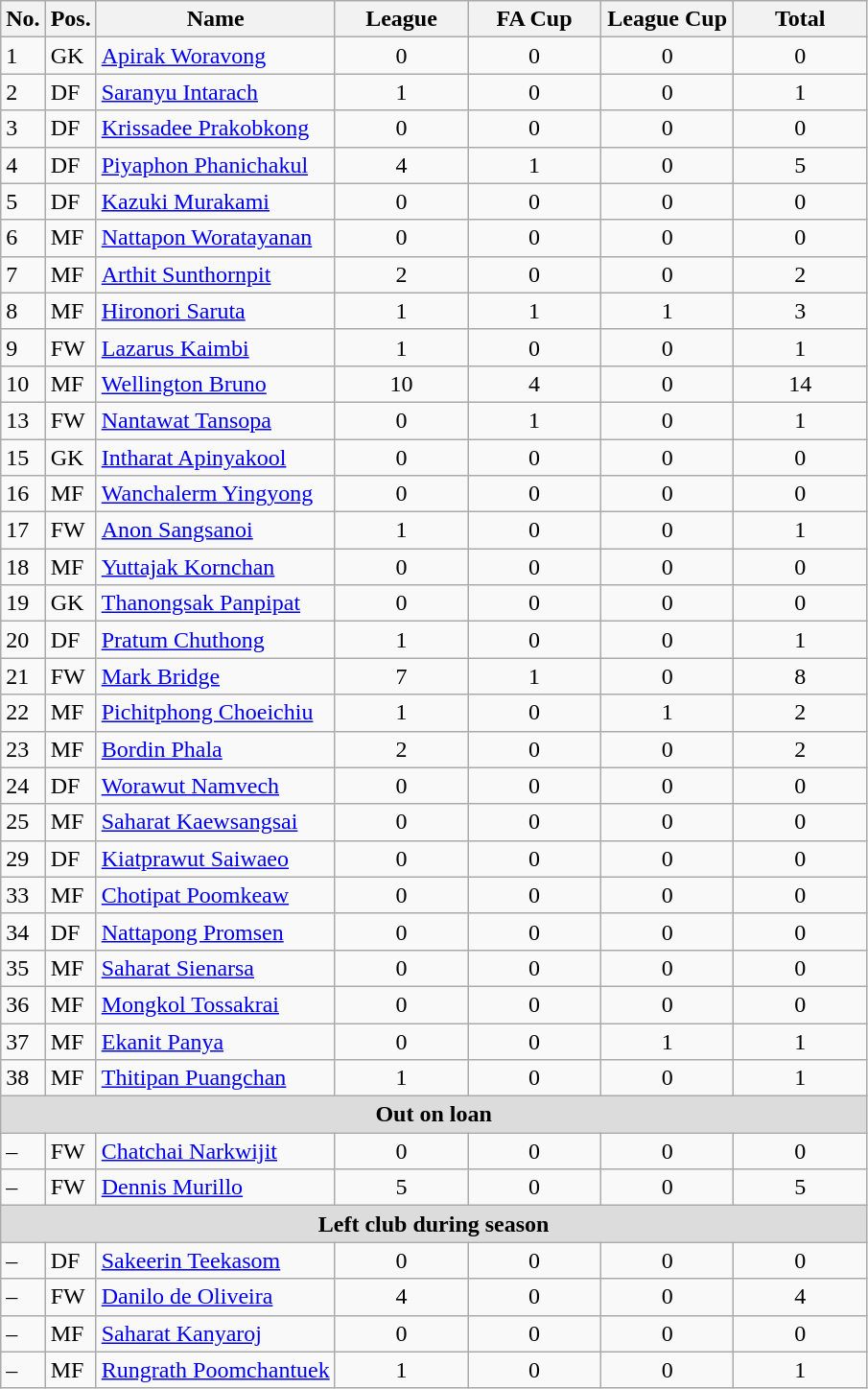<table class="wikitable" style="text-align:center">
<tr>
<th rowspan="1" valign="bottom">No.</th>
<th rowspan="1" valign="bottom">Pos.</th>
<th rowspan="1" valign="bottom">Name</th>
<th rowspan="1" width="85">League</th>
<th rowspan="1" width="85">FA Cup</th>
<th rowspan="1" width="85">League Cup</th>
<th rowspan="1" width="85">Total</th>
</tr>
<tr>
<td align="left">1</td>
<td align="left">GK</td>
<td align="left"> <a href='#'>Apirak Woravong</a></td>
<td>0</td>
<td>0</td>
<td>0</td>
<td>0</td>
</tr>
<tr>
<td align="left">2</td>
<td align="left">DF</td>
<td align="left"> <a href='#'>Saranyu Intarach</a></td>
<td>1</td>
<td>0</td>
<td>0</td>
<td>1</td>
</tr>
<tr>
<td align="left">3</td>
<td align="left">DF</td>
<td align="left"> <a href='#'>Krissadee Prakobkong</a></td>
<td>0</td>
<td>0</td>
<td>0</td>
<td>0</td>
</tr>
<tr>
<td align="left">4</td>
<td align="left">DF</td>
<td align="left"> <a href='#'>Piyaphon Phanichakul</a></td>
<td>4</td>
<td>1</td>
<td>0</td>
<td>5</td>
</tr>
<tr>
<td align="left">5</td>
<td align="left">DF</td>
<td align="left"> <a href='#'>Kazuki Murakami</a></td>
<td>0</td>
<td>0</td>
<td>0</td>
<td>0</td>
</tr>
<tr>
<td align="left">6</td>
<td align="left">MF</td>
<td align="left"> <a href='#'>Nattapon Woratayanan</a></td>
<td>0</td>
<td>0</td>
<td>0</td>
<td>0</td>
</tr>
<tr>
<td align="left">7</td>
<td align="left">MF</td>
<td align="left"> <a href='#'>Arthit Sunthornpit</a></td>
<td>2</td>
<td>0</td>
<td>0</td>
<td>2</td>
</tr>
<tr>
<td align="left">8</td>
<td align="left">MF</td>
<td align="left"> <a href='#'>Hironori Saruta</a></td>
<td>1</td>
<td>1</td>
<td>1</td>
<td>3</td>
</tr>
<tr>
<td align="left">9</td>
<td align="left">FW</td>
<td align="left"> <a href='#'>Lazarus Kaimbi</a></td>
<td>1</td>
<td>0</td>
<td>0</td>
<td>1</td>
</tr>
<tr>
<td align="left">10</td>
<td align="left">MF</td>
<td align="left"> <a href='#'>Wellington Bruno</a></td>
<td>10</td>
<td>4</td>
<td>0</td>
<td>14</td>
</tr>
<tr>
<td align="left">13</td>
<td align="left">FW</td>
<td align="left"> <a href='#'>Nantawat Tansopa</a></td>
<td>0</td>
<td>1</td>
<td>0</td>
<td>1</td>
</tr>
<tr>
<td align="left">15</td>
<td align="left">GK</td>
<td align="left"> <a href='#'>Intharat Apinyakool</a></td>
<td>0</td>
<td>0</td>
<td>0</td>
<td>0</td>
</tr>
<tr>
<td align="left">16</td>
<td align="left">MF</td>
<td align="left"> <a href='#'>Wanchalerm Yingyong</a></td>
<td>0</td>
<td>0</td>
<td>0</td>
<td>0</td>
</tr>
<tr>
<td align="left">17</td>
<td align="left">FW</td>
<td align="left"> <a href='#'>Anon Sangsanoi</a></td>
<td>1</td>
<td>0</td>
<td>0</td>
<td>1</td>
</tr>
<tr>
<td align="left">18</td>
<td align="left">MF</td>
<td align="left"> <a href='#'>Yuttajak Kornchan</a></td>
<td>0</td>
<td>0</td>
<td>0</td>
<td>0</td>
</tr>
<tr>
<td align="left">19</td>
<td align="left">GK</td>
<td align="left"> <a href='#'>Thanongsak Panpipat</a></td>
<td>0</td>
<td>0</td>
<td>0</td>
<td>0</td>
</tr>
<tr>
<td align="left">20</td>
<td align="left">DF</td>
<td align="left"> <a href='#'>Pratum Chuthong</a></td>
<td>1</td>
<td>0</td>
<td>0</td>
<td>1</td>
</tr>
<tr>
<td align="left">21</td>
<td align="left">FW</td>
<td align="left"> <a href='#'>Mark Bridge</a></td>
<td>7</td>
<td>1</td>
<td>0</td>
<td>8</td>
</tr>
<tr>
<td align="left">22</td>
<td align="left">MF</td>
<td align="left"> <a href='#'>Pichitphong Choeichiu</a></td>
<td>1</td>
<td>0</td>
<td>1</td>
<td>2</td>
</tr>
<tr>
<td align="left">23</td>
<td align="left">MF</td>
<td align="left"> <a href='#'>Bordin Phala</a></td>
<td>2</td>
<td>0</td>
<td>0</td>
<td>2</td>
</tr>
<tr>
<td align="left">24</td>
<td align="left">DF</td>
<td align="left"> <a href='#'>Worawut Namvech</a></td>
<td>0</td>
<td>0</td>
<td>0</td>
<td>0</td>
</tr>
<tr>
<td align="left">25</td>
<td align="left">MF</td>
<td align="left"> <a href='#'>Saharat Kaewsangsai</a></td>
<td>0</td>
<td>0</td>
<td>0</td>
<td>0</td>
</tr>
<tr>
<td align="left">29</td>
<td align="left">DF</td>
<td align="left"> <a href='#'>Kiatprawut Saiwaeo</a></td>
<td>0</td>
<td>0</td>
<td>0</td>
<td>0</td>
</tr>
<tr>
<td align="left">33</td>
<td align="left">MF</td>
<td align="left"> <a href='#'>Chotipat Poomkeaw</a></td>
<td>0</td>
<td>0</td>
<td>0</td>
<td>0</td>
</tr>
<tr>
<td align="left">34</td>
<td align="left">DF</td>
<td align="left"> <a href='#'>Nattapong Promsen</a></td>
<td>0</td>
<td>0</td>
<td>0</td>
<td>0</td>
</tr>
<tr>
<td align="left">35</td>
<td align="left">MF</td>
<td align="left"> <a href='#'>Saharat Sienarsa</a></td>
<td>0</td>
<td>0</td>
<td>0</td>
<td>0</td>
</tr>
<tr>
<td align="left">36</td>
<td align="left">MF</td>
<td align="left"> <a href='#'>Mongkol Tossakrai</a></td>
<td>0</td>
<td>0</td>
<td>0</td>
<td>0</td>
</tr>
<tr>
<td align="left">37</td>
<td align="left">MF</td>
<td align="left"> <a href='#'>Ekanit Panya</a></td>
<td>0</td>
<td>0</td>
<td>1</td>
<td>1</td>
</tr>
<tr>
<td align="left">38</td>
<td align="left">MF</td>
<td align="left"> <a href='#'>Thitipan Puangchan</a></td>
<td>1</td>
<td>0</td>
<td>0</td>
<td>1</td>
</tr>
<tr>
<th colspan="15" style="background:#dcdcdc; text-align:center;">Out on loan</th>
</tr>
<tr>
<td align="left">–</td>
<td align="left">FW</td>
<td align="left"> <a href='#'>Chatchai Narkwijit</a></td>
<td>0</td>
<td>0</td>
<td>0</td>
<td>0</td>
</tr>
<tr>
<td align="left">–</td>
<td align="left">FW</td>
<td align="left"> <a href='#'>Dennis Murillo</a></td>
<td>5</td>
<td>0</td>
<td>0</td>
<td>5</td>
</tr>
<tr>
<th colspan="15" style="background:#dcdcdc; text-align:center;">Left club during season</th>
</tr>
<tr>
<td align="left">–</td>
<td align="left">DF</td>
<td align="left"> <a href='#'>Sakeerin Teekasom</a></td>
<td>0</td>
<td>0</td>
<td>0</td>
<td>0</td>
</tr>
<tr>
<td align="left">–</td>
<td align="left">FW</td>
<td align="left"> <a href='#'>Danilo de Oliveira</a></td>
<td>4</td>
<td>0</td>
<td>0</td>
<td>4</td>
</tr>
<tr>
<td align="left">–</td>
<td align="left">MF</td>
<td align="left"> <a href='#'>Saharat Kanyaroj</a></td>
<td>0</td>
<td>0</td>
<td>0</td>
<td>0</td>
</tr>
<tr>
<td align="left">–</td>
<td align="left">MF</td>
<td align="left"> <a href='#'>Rungrath Poomchantuek</a></td>
<td>1</td>
<td>0</td>
<td>0</td>
<td>1</td>
</tr>
</table>
